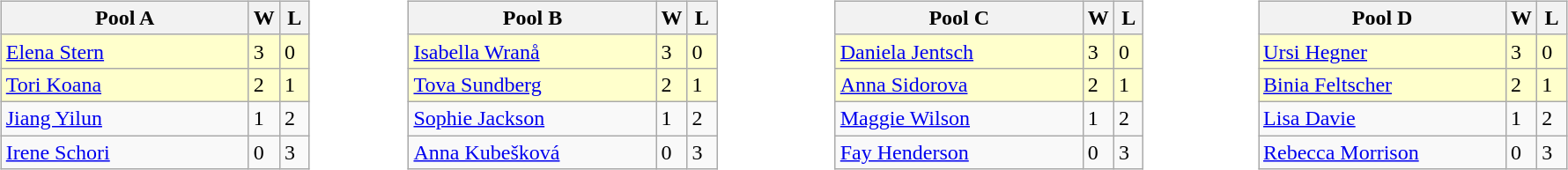<table table style="font-size: 100%;">
<tr>
<td width=10% valign="top"><br><table class="wikitable">
<tr>
<th width=180>Pool A</th>
<th width=15>W</th>
<th width=15>L</th>
</tr>
<tr bgcolor=#ffffcc>
<td> <a href='#'>Elena Stern</a></td>
<td>3</td>
<td>0</td>
</tr>
<tr bgcolor=#ffffcc>
<td> <a href='#'>Tori Koana</a></td>
<td>2</td>
<td>1</td>
</tr>
<tr>
<td> <a href='#'>Jiang Yilun</a></td>
<td>1</td>
<td>2</td>
</tr>
<tr>
<td> <a href='#'>Irene Schori</a></td>
<td>0</td>
<td>3</td>
</tr>
</table>
</td>
<td width=10% valign="top"><br><table class="wikitable">
<tr>
<th width=180>Pool B</th>
<th width=15>W</th>
<th width=15>L</th>
</tr>
<tr bgcolor=#ffffcc>
<td> <a href='#'>Isabella Wranå</a></td>
<td>3</td>
<td>0</td>
</tr>
<tr bgcolor=#ffffcc>
<td> <a href='#'>Tova Sundberg</a></td>
<td>2</td>
<td>1</td>
</tr>
<tr>
<td> <a href='#'>Sophie Jackson</a></td>
<td>1</td>
<td>2</td>
</tr>
<tr>
<td> <a href='#'>Anna Kubešková</a></td>
<td>0</td>
<td>3</td>
</tr>
</table>
</td>
<td width=10% valign="top"><br><table class="wikitable">
<tr>
<th width=180>Pool C</th>
<th width=15>W</th>
<th width=15>L</th>
</tr>
<tr bgcolor=#ffffcc>
<td> <a href='#'>Daniela Jentsch</a></td>
<td>3</td>
<td>0</td>
</tr>
<tr bgcolor=#ffffcc>
<td> <a href='#'>Anna Sidorova</a></td>
<td>2</td>
<td>1</td>
</tr>
<tr>
<td> <a href='#'>Maggie Wilson</a></td>
<td>1</td>
<td>2</td>
</tr>
<tr>
<td> <a href='#'>Fay Henderson</a></td>
<td>0</td>
<td>3</td>
</tr>
</table>
</td>
<td width=10% valign="top"><br><table class="wikitable">
<tr>
<th width=180>Pool D</th>
<th width=15>W</th>
<th width=15>L</th>
</tr>
<tr bgcolor=#ffffcc>
<td> <a href='#'>Ursi Hegner</a></td>
<td>3</td>
<td>0</td>
</tr>
<tr bgcolor=#ffffcc>
<td> <a href='#'>Binia Feltscher</a></td>
<td>2</td>
<td>1</td>
</tr>
<tr>
<td> <a href='#'>Lisa Davie</a></td>
<td>1</td>
<td>2</td>
</tr>
<tr>
<td> <a href='#'>Rebecca Morrison</a></td>
<td>0</td>
<td>3</td>
</tr>
</table>
</td>
</tr>
</table>
